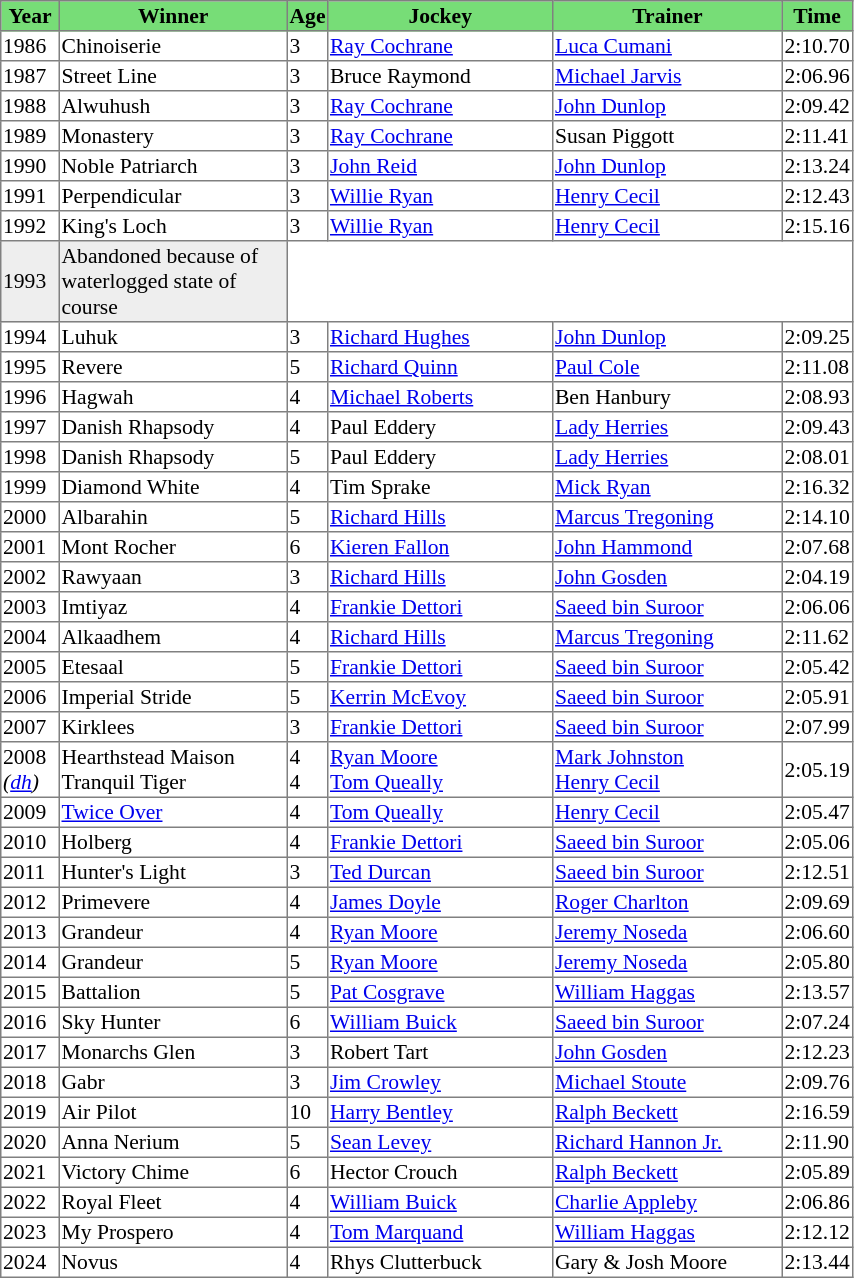<table class = "sortable" | border="1" style="border-collapse: collapse; font-size:90%">
<tr bgcolor="#77dd77" align="center">
<th style="width:36px;">Year</th>
<th style="width:149px;">Winner</th>
<th>Age</th>
<th style="width:147px;">Jockey</th>
<th style="width:150px;">Trainer</th>
<th>Time</th>
</tr>
<tr>
<td>1986</td>
<td>Chinoiserie</td>
<td>3</td>
<td><a href='#'>Ray Cochrane</a></td>
<td><a href='#'>Luca Cumani</a></td>
<td>2:10.70</td>
</tr>
<tr>
<td>1987</td>
<td>Street Line</td>
<td>3</td>
<td>Bruce Raymond</td>
<td><a href='#'>Michael Jarvis</a></td>
<td>2:06.96</td>
</tr>
<tr>
<td>1988</td>
<td>Alwuhush</td>
<td>3</td>
<td><a href='#'>Ray Cochrane</a></td>
<td><a href='#'>John Dunlop</a></td>
<td>2:09.42</td>
</tr>
<tr>
<td>1989</td>
<td>Monastery</td>
<td>3</td>
<td><a href='#'>Ray Cochrane</a></td>
<td>Susan Piggott</td>
<td>2:11.41</td>
</tr>
<tr>
<td>1990</td>
<td>Noble Patriarch</td>
<td>3</td>
<td><a href='#'>John Reid</a></td>
<td><a href='#'>John Dunlop</a></td>
<td>2:13.24</td>
</tr>
<tr>
<td>1991</td>
<td>Perpendicular</td>
<td>3</td>
<td><a href='#'>Willie Ryan</a></td>
<td><a href='#'>Henry Cecil</a></td>
<td>2:12.43</td>
</tr>
<tr>
<td>1992</td>
<td>King's Loch</td>
<td>3</td>
<td><a href='#'>Willie Ryan</a></td>
<td><a href='#'>Henry Cecil</a></td>
<td>2:15.16</td>
</tr>
<tr bgcolor="#eeeeee">
<td>1993<td>Abandoned because of waterlogged state of course</td></td>
</tr>
<tr>
<td>1994</td>
<td>Luhuk</td>
<td>3</td>
<td><a href='#'>Richard Hughes</a></td>
<td><a href='#'>John Dunlop</a></td>
<td>2:09.25</td>
</tr>
<tr>
<td>1995</td>
<td>Revere</td>
<td>5</td>
<td><a href='#'>Richard Quinn</a></td>
<td><a href='#'>Paul Cole</a></td>
<td>2:11.08</td>
</tr>
<tr>
<td>1996</td>
<td>Hagwah</td>
<td>4</td>
<td><a href='#'>Michael Roberts</a></td>
<td>Ben Hanbury</td>
<td>2:08.93</td>
</tr>
<tr>
<td>1997</td>
<td>Danish Rhapsody</td>
<td>4</td>
<td>Paul Eddery</td>
<td><a href='#'>Lady Herries</a></td>
<td>2:09.43</td>
</tr>
<tr>
<td>1998</td>
<td>Danish Rhapsody</td>
<td>5</td>
<td>Paul Eddery</td>
<td><a href='#'>Lady Herries</a></td>
<td>2:08.01</td>
</tr>
<tr>
<td>1999</td>
<td>Diamond White</td>
<td>4</td>
<td>Tim Sprake</td>
<td><a href='#'>Mick Ryan</a></td>
<td>2:16.32</td>
</tr>
<tr>
<td>2000</td>
<td>Albarahin</td>
<td>5</td>
<td><a href='#'>Richard Hills</a></td>
<td><a href='#'>Marcus Tregoning</a></td>
<td>2:14.10</td>
</tr>
<tr>
<td>2001</td>
<td>Mont Rocher</td>
<td>6</td>
<td><a href='#'>Kieren Fallon</a></td>
<td><a href='#'>John Hammond</a></td>
<td>2:07.68</td>
</tr>
<tr>
<td>2002</td>
<td>Rawyaan</td>
<td>3</td>
<td><a href='#'>Richard Hills</a></td>
<td><a href='#'>John Gosden</a></td>
<td>2:04.19</td>
</tr>
<tr>
<td>2003</td>
<td>Imtiyaz</td>
<td>4</td>
<td><a href='#'>Frankie Dettori</a></td>
<td><a href='#'>Saeed bin Suroor</a></td>
<td>2:06.06</td>
</tr>
<tr>
<td>2004</td>
<td>Alkaadhem</td>
<td>4</td>
<td><a href='#'>Richard Hills</a></td>
<td><a href='#'>Marcus Tregoning</a></td>
<td>2:11.62</td>
</tr>
<tr>
<td>2005</td>
<td>Etesaal</td>
<td>5</td>
<td><a href='#'>Frankie Dettori</a></td>
<td><a href='#'>Saeed bin Suroor</a></td>
<td>2:05.42</td>
</tr>
<tr>
<td>2006</td>
<td>Imperial Stride</td>
<td>5</td>
<td><a href='#'>Kerrin McEvoy</a></td>
<td><a href='#'>Saeed bin Suroor</a></td>
<td>2:05.91</td>
</tr>
<tr>
<td>2007</td>
<td>Kirklees</td>
<td>3</td>
<td><a href='#'>Frankie Dettori</a></td>
<td><a href='#'>Saeed bin Suroor</a></td>
<td>2:07.99</td>
</tr>
<tr>
<td>2008<br><em>(<a href='#'>dh</a>)</em></td>
<td>Hearthstead Maison<br>Tranquil Tiger</td>
<td>4<br>4</td>
<td><a href='#'>Ryan Moore</a><br><a href='#'>Tom Queally</a></td>
<td><a href='#'>Mark Johnston</a><br><a href='#'>Henry Cecil</a></td>
<td>2:05.19</td>
</tr>
<tr>
<td>2009</td>
<td><a href='#'>Twice Over</a></td>
<td>4</td>
<td><a href='#'>Tom Queally</a></td>
<td><a href='#'>Henry Cecil</a></td>
<td>2:05.47</td>
</tr>
<tr>
<td>2010</td>
<td>Holberg</td>
<td>4</td>
<td><a href='#'>Frankie Dettori</a></td>
<td><a href='#'>Saeed bin Suroor</a></td>
<td>2:05.06</td>
</tr>
<tr>
<td>2011</td>
<td>Hunter's Light</td>
<td>3</td>
<td><a href='#'>Ted Durcan</a></td>
<td><a href='#'>Saeed bin Suroor</a></td>
<td>2:12.51</td>
</tr>
<tr>
<td>2012</td>
<td>Primevere</td>
<td>4</td>
<td><a href='#'>James Doyle</a></td>
<td><a href='#'>Roger Charlton</a></td>
<td>2:09.69</td>
</tr>
<tr>
<td>2013</td>
<td>Grandeur</td>
<td>4</td>
<td><a href='#'>Ryan Moore</a></td>
<td><a href='#'>Jeremy Noseda</a></td>
<td>2:06.60</td>
</tr>
<tr>
<td>2014</td>
<td>Grandeur</td>
<td>5</td>
<td><a href='#'>Ryan Moore</a></td>
<td><a href='#'>Jeremy Noseda</a></td>
<td>2:05.80</td>
</tr>
<tr>
<td>2015</td>
<td>Battalion</td>
<td>5</td>
<td><a href='#'>Pat Cosgrave</a></td>
<td><a href='#'>William Haggas</a></td>
<td>2:13.57</td>
</tr>
<tr>
<td>2016</td>
<td>Sky Hunter</td>
<td>6</td>
<td><a href='#'>William Buick</a></td>
<td><a href='#'>Saeed bin Suroor</a></td>
<td>2:07.24</td>
</tr>
<tr>
<td>2017</td>
<td>Monarchs Glen</td>
<td>3</td>
<td>Robert Tart</td>
<td><a href='#'>John Gosden</a></td>
<td>2:12.23</td>
</tr>
<tr>
<td>2018</td>
<td>Gabr</td>
<td>3</td>
<td><a href='#'>Jim Crowley</a></td>
<td><a href='#'>Michael Stoute</a></td>
<td>2:09.76</td>
</tr>
<tr>
<td>2019</td>
<td>Air Pilot</td>
<td>10</td>
<td><a href='#'>Harry Bentley</a></td>
<td><a href='#'>Ralph Beckett</a></td>
<td>2:16.59</td>
</tr>
<tr>
<td>2020</td>
<td>Anna Nerium</td>
<td>5</td>
<td><a href='#'>Sean Levey</a></td>
<td><a href='#'>Richard Hannon Jr.</a></td>
<td>2:11.90</td>
</tr>
<tr>
<td>2021</td>
<td>Victory Chime</td>
<td>6</td>
<td>Hector Crouch</td>
<td><a href='#'>Ralph Beckett</a></td>
<td>2:05.89</td>
</tr>
<tr>
<td>2022</td>
<td>Royal Fleet</td>
<td>4</td>
<td><a href='#'>William Buick</a></td>
<td><a href='#'>Charlie Appleby</a></td>
<td>2:06.86</td>
</tr>
<tr>
<td>2023</td>
<td>My Prospero</td>
<td>4</td>
<td><a href='#'>Tom Marquand</a></td>
<td><a href='#'>William Haggas</a></td>
<td>2:12.12</td>
</tr>
<tr>
<td>2024</td>
<td>Novus</td>
<td>4</td>
<td>Rhys Clutterbuck</td>
<td>Gary & Josh Moore</td>
<td>2:13.44</td>
</tr>
</table>
